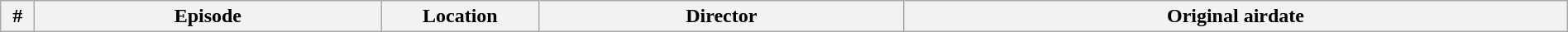<table class="wikitable plainrowheaders" style="width:100%; margin:auto;">
<tr>
<th width="20">#</th>
<th>Episode</th>
<th width="120">Location</th>
<th>Director</th>
<th>Original airdate<br>




</th>
</tr>
</table>
